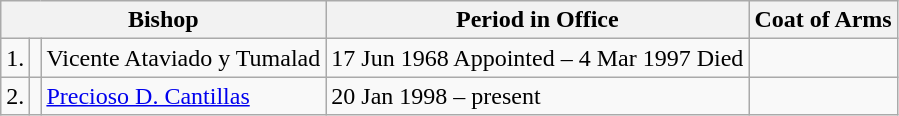<table class="wikitable">
<tr>
<th colspan=3>Bishop</th>
<th>Period in Office</th>
<th>Coat of Arms</th>
</tr>
<tr>
<td>1.</td>
<td></td>
<td>Vicente Ataviado y Tumalad</td>
<td>17 Jun 1968 Appointed – 4 Mar 1997 Died</td>
<td></td>
</tr>
<tr>
<td>2.</td>
<td></td>
<td><a href='#'>Precioso D. Cantillas</a></td>
<td>20 Jan 1998 –  present</td>
<td></td>
</tr>
</table>
